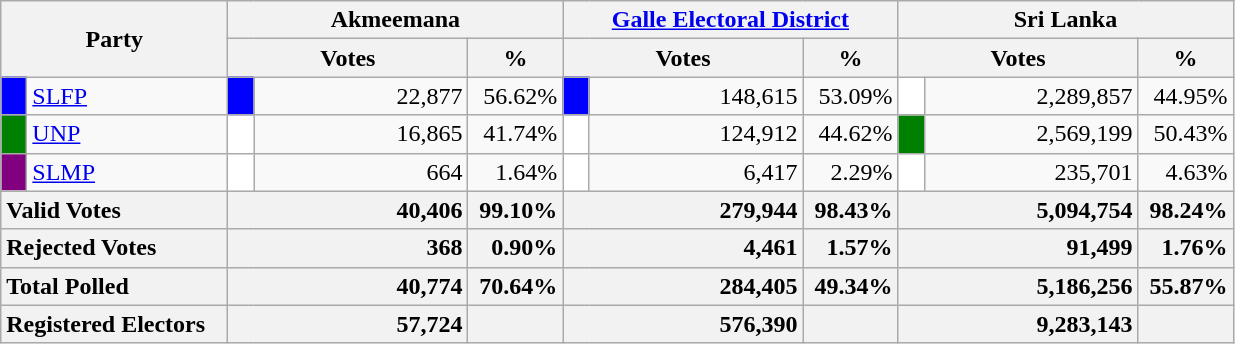<table class="wikitable">
<tr>
<th colspan="2" width="144px"rowspan="2">Party</th>
<th colspan="3" width="216px">Akmeemana</th>
<th colspan="3" width="216px"><a href='#'>Galle Electoral District</a></th>
<th colspan="3" width="216px">Sri Lanka</th>
</tr>
<tr>
<th colspan="2" width="144px">Votes</th>
<th>%</th>
<th colspan="2" width="144px">Votes</th>
<th>%</th>
<th colspan="2" width="144px">Votes</th>
<th>%</th>
</tr>
<tr>
<td style="background-color:blue;" width="10px"></td>
<td style="text-align:left;"><a href='#'>SLFP</a></td>
<td style="background-color:blue;" width="10px"></td>
<td style="text-align:right;">22,877</td>
<td style="text-align:right;">56.62%</td>
<td style="background-color:blue;" width="10px"></td>
<td style="text-align:right;">148,615</td>
<td style="text-align:right;">53.09%</td>
<td style="background-color:white;" width="10px"></td>
<td style="text-align:right;">2,289,857</td>
<td style="text-align:right;">44.95%</td>
</tr>
<tr>
<td style="background-color:green;" width="10px"></td>
<td style="text-align:left;"><a href='#'>UNP</a></td>
<td style="background-color:white;" width="10px"></td>
<td style="text-align:right;">16,865</td>
<td style="text-align:right;">41.74%</td>
<td style="background-color:white;" width="10px"></td>
<td style="text-align:right;">124,912</td>
<td style="text-align:right;">44.62%</td>
<td style="background-color:green;" width="10px"></td>
<td style="text-align:right;">2,569,199</td>
<td style="text-align:right;">50.43%</td>
</tr>
<tr>
<td style="background-color:purple;" width="10px"></td>
<td style="text-align:left;"><a href='#'>SLMP</a></td>
<td style="background-color:white;" width="10px"></td>
<td style="text-align:right;">664</td>
<td style="text-align:right;">1.64%</td>
<td style="background-color:white;" width="10px"></td>
<td style="text-align:right;">6,417</td>
<td style="text-align:right;">2.29%</td>
<td style="background-color:white;" width="10px"></td>
<td style="text-align:right;">235,701</td>
<td style="text-align:right;">4.63%</td>
</tr>
<tr>
<th colspan="2" width="144px"style="text-align:left;">Valid Votes</th>
<th style="text-align:right;"colspan="2" width="144px">40,406</th>
<th style="text-align:right;">99.10%</th>
<th style="text-align:right;"colspan="2" width="144px">279,944</th>
<th style="text-align:right;">98.43%</th>
<th style="text-align:right;"colspan="2" width="144px">5,094,754</th>
<th style="text-align:right;">98.24%</th>
</tr>
<tr>
<th colspan="2" width="144px"style="text-align:left;">Rejected Votes</th>
<th style="text-align:right;"colspan="2" width="144px">368</th>
<th style="text-align:right;">0.90%</th>
<th style="text-align:right;"colspan="2" width="144px">4,461</th>
<th style="text-align:right;">1.57%</th>
<th style="text-align:right;"colspan="2" width="144px">91,499</th>
<th style="text-align:right;">1.76%</th>
</tr>
<tr>
<th colspan="2" width="144px"style="text-align:left;">Total Polled</th>
<th style="text-align:right;"colspan="2" width="144px">40,774</th>
<th style="text-align:right;">70.64%</th>
<th style="text-align:right;"colspan="2" width="144px">284,405</th>
<th style="text-align:right;">49.34%</th>
<th style="text-align:right;"colspan="2" width="144px">5,186,256</th>
<th style="text-align:right;">55.87%</th>
</tr>
<tr>
<th colspan="2" width="144px"style="text-align:left;">Registered Electors</th>
<th style="text-align:right;"colspan="2" width="144px">57,724</th>
<th></th>
<th style="text-align:right;"colspan="2" width="144px">576,390</th>
<th></th>
<th style="text-align:right;"colspan="2" width="144px">9,283,143</th>
<th></th>
</tr>
</table>
